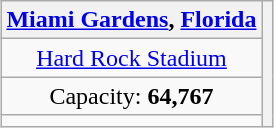<table class="wikitable" style="text-align:center; margin-left:auto; margin-right:auto; border:none;">
<tr>
<th><a href='#'>Miami Gardens</a>, <a href='#'>Florida</a></th>
<th rowspan="4"></th>
</tr>
<tr>
<td><a href='#'>Hard Rock Stadium</a></td>
</tr>
<tr>
<td>Capacity: <strong>64,767</strong></td>
</tr>
<tr>
<td></td>
</tr>
</table>
